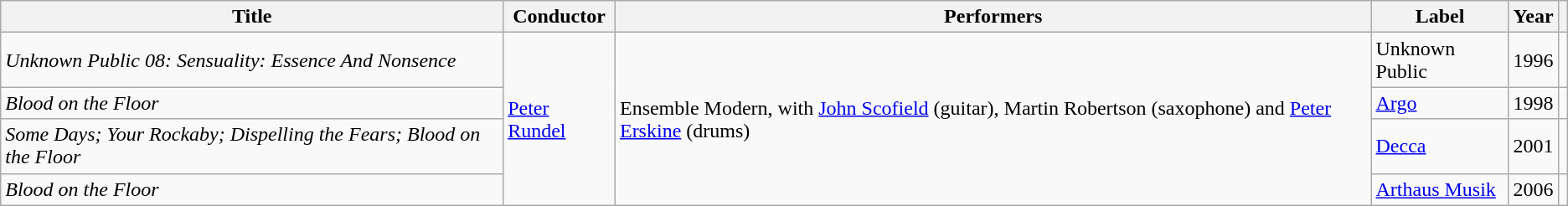<table class="wikitable">
<tr>
<th>Title</th>
<th>Conductor</th>
<th>Performers</th>
<th>Label</th>
<th>Year</th>
<th></th>
</tr>
<tr>
<td><em>Unknown Public 08: Sensuality: Essence And Nonsence</em></td>
<td rowspan="4"><a href='#'>Peter Rundel</a></td>
<td rowspan="4">Ensemble Modern, with <a href='#'>John Scofield</a> (guitar), Martin Robertson (saxophone) and <a href='#'>Peter Erskine</a> (drums)</td>
<td>Unknown Public</td>
<td>1996</td>
<td style="text-align:center;"></td>
</tr>
<tr>
<td><em>Blood on the Floor</em></td>
<td><a href='#'>Argo</a></td>
<td>1998</td>
<td style="text-align:center;"></td>
</tr>
<tr>
<td><em>Some Days; Your Rockaby; Dispelling the Fears; Blood on the Floor</em></td>
<td><a href='#'>Decca</a></td>
<td>2001</td>
<td style="text-align:center;"></td>
</tr>
<tr>
<td><em>Blood on the Floor</em></td>
<td><a href='#'>Arthaus Musik</a></td>
<td>2006</td>
<td style="text-align:center;"></td>
</tr>
</table>
